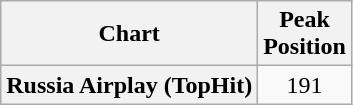<table class="wikitable plainrowheaders" style="text-align:center">
<tr>
<th>Chart</th>
<th>Peak<br>Position</th>
</tr>
<tr>
<th scope="row">Russia Airplay (TopHit)</th>
<td>191</td>
</tr>
</table>
